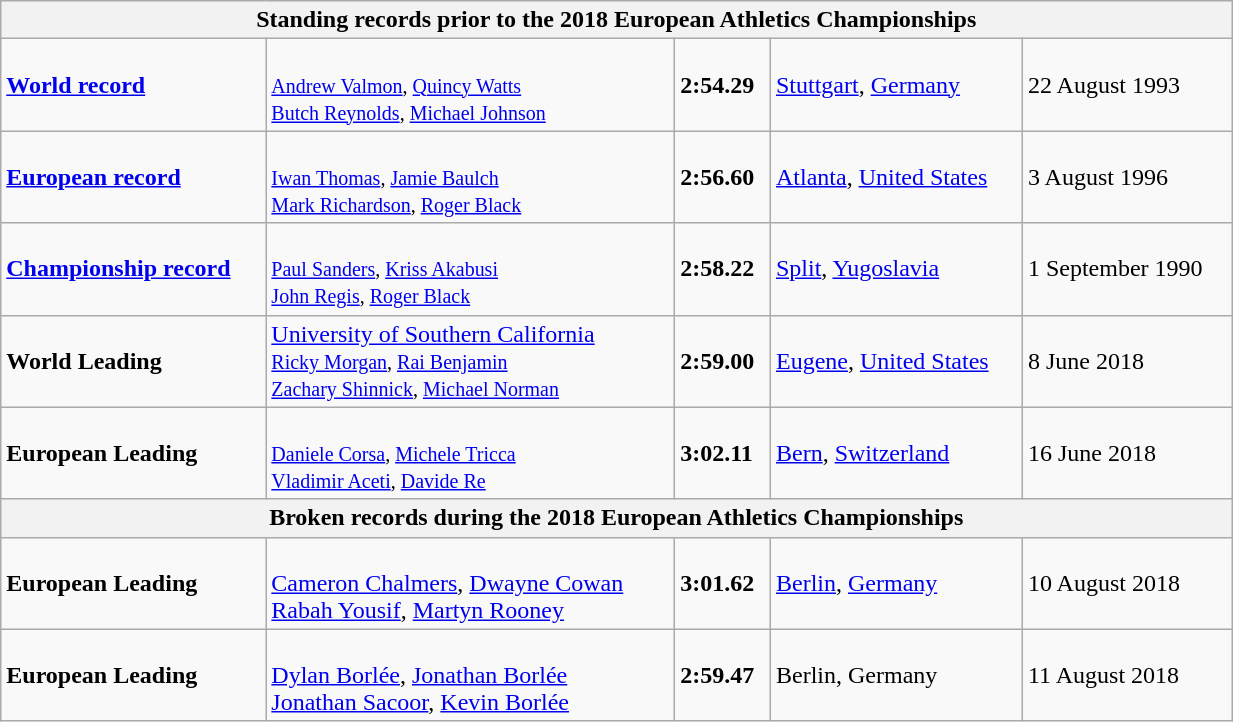<table class="wikitable" width=65%>
<tr>
<th colspan="5">Standing records prior to the 2018 European Athletics Championships</th>
</tr>
<tr>
<td><strong><a href='#'>World record</a></strong></td>
<td><br><small><a href='#'>Andrew Valmon</a>, <a href='#'>Quincy Watts</a><br><a href='#'>Butch Reynolds</a>, <a href='#'>Michael Johnson</a></small></td>
<td><strong>2:54.29</strong></td>
<td><a href='#'>Stuttgart</a>, <a href='#'>Germany</a></td>
<td>22 August 1993</td>
</tr>
<tr>
<td><strong><a href='#'>European record</a></strong></td>
<td><br><small><a href='#'>Iwan Thomas</a>, <a href='#'>Jamie Baulch</a><br><a href='#'>Mark Richardson</a>, <a href='#'>Roger Black</a></small></td>
<td><strong>2:56.60</strong></td>
<td><a href='#'>Atlanta</a>, <a href='#'>United States</a></td>
<td>3 August 1996</td>
</tr>
<tr>
<td><strong><a href='#'>Championship record</a></strong></td>
<td><br><small><a href='#'>Paul Sanders</a>, <a href='#'>Kriss Akabusi</a><br><a href='#'>John Regis</a>, <a href='#'>Roger Black</a></small></td>
<td><strong>2:58.22</strong></td>
<td><a href='#'>Split</a>, <a href='#'>Yugoslavia</a></td>
<td>1 September 1990</td>
</tr>
<tr>
<td><strong>World Leading</strong></td>
<td><a href='#'>University of Southern California</a><br><small><a href='#'>Ricky Morgan</a>, <a href='#'>Rai Benjamin</a><br><a href='#'>Zachary Shinnick</a>, <a href='#'>Michael Norman</a></small></td>
<td><strong>2:59.00 </strong></td>
<td><a href='#'>Eugene</a>, <a href='#'>United States</a></td>
<td>8 June 2018</td>
</tr>
<tr>
<td><strong>European Leading</strong></td>
<td><br><small><a href='#'>Daniele Corsa</a>, <a href='#'>Michele Tricca</a><br><a href='#'>Vladimir Aceti</a>, <a href='#'>Davide Re</a></small></td>
<td><strong>3:02.11</strong></td>
<td><a href='#'>Bern</a>, <a href='#'>Switzerland</a></td>
<td>16 June 2018</td>
</tr>
<tr>
<th colspan="5">Broken records during the 2018 European Athletics Championships</th>
</tr>
<tr>
<td><strong>European Leading</strong></td>
<td><br> <a href='#'>Cameron Chalmers</a>, <a href='#'>Dwayne Cowan</a> <br> <a href='#'>Rabah Yousif</a>, <a href='#'>Martyn Rooney</a></td>
<td><strong>3:01.62</strong></td>
<td><a href='#'>Berlin</a>, <a href='#'>Germany</a></td>
<td>10 August 2018</td>
</tr>
<tr>
<td><strong>European Leading</strong></td>
<td><br> <a href='#'>Dylan Borlée</a>, <a href='#'>Jonathan Borlée</a> <br> <a href='#'>Jonathan Sacoor</a>, <a href='#'>Kevin Borlée</a></td>
<td><strong>2:59.47 </strong></td>
<td>Berlin, Germany</td>
<td>11 August 2018</td>
</tr>
</table>
